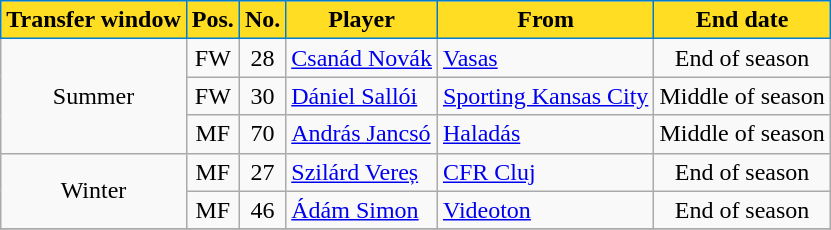<table class="wikitable plainrowheaders sortable">
<tr>
<th style="background-color:#FFDD23;color:black;border:1px solid #007DCD">Transfer window</th>
<th style="background-color:#FFDD23;color:black;border:1px solid #007DCD">Pos.</th>
<th style="background-color:#FFDD23;color:black;border:1px solid #007DCD">No.</th>
<th style="background-color:#FFDD23;color:black;border:1px solid #007DCD">Player</th>
<th style="background-color:#FFDD23;color:black;border:1px solid #007DCD">From</th>
<th style="background-color:#FFDD23;color:black;border:1px solid #007DCD">End date</th>
</tr>
<tr>
<td rowspan="3" style="text-align:center;">Summer</td>
<td style=text-align:center;>FW</td>
<td style=text-align:center;>28</td>
<td style=text-align:left;> <a href='#'>Csanád Novák</a></td>
<td style=text-align:left;><a href='#'>Vasas</a></td>
<td style=text-align:center;>End of season</td>
</tr>
<tr>
<td style=text-align:center;>FW</td>
<td style=text-align:center;>30</td>
<td style=text-align:left;> <a href='#'>Dániel Sallói</a></td>
<td style=text-align:left;> <a href='#'>Sporting Kansas City</a></td>
<td style=text-align:center;>Middle of season</td>
</tr>
<tr>
<td style=text-align:center;>MF</td>
<td style=text-align:center;>70</td>
<td style=text-align:left;> <a href='#'>András Jancsó</a></td>
<td style=text-align:left;><a href='#'>Haladás</a></td>
<td style=text-align:center;>Middle of season</td>
</tr>
<tr>
<td rowspan="2" style="text-align:center;">Winter</td>
<td style=text-align:center;>MF</td>
<td style=text-align:center;>27</td>
<td style=text-align:left;> <a href='#'>Szilárd Vereș</a></td>
<td style=text-align:left;> <a href='#'>CFR Cluj</a></td>
<td style=text-align:center;>End of season</td>
</tr>
<tr>
<td style=text-align:center;>MF</td>
<td style=text-align:center;>46</td>
<td style=text-align:left;> <a href='#'>Ádám Simon</a></td>
<td style=text-align:left;><a href='#'>Videoton</a></td>
<td style=text-align:center;>End of season</td>
</tr>
<tr>
</tr>
</table>
